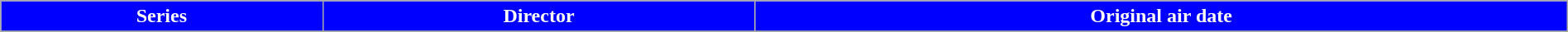<table class="wikitable plainrowheaders" style="width:100%;">
<tr>
<th scope="col" style="white-space:nowrap; background:#0000FF; color:#FFFFFF;">Series</th>
<th scope="col" style="white-space:nowrap; background:#0000FF; color:#FFFFFF;">Director</th>
<th scope="col" style="white-space:nowrap; background:#0000FF; color:#FFFFFF;">Original air date</th>
</tr>
<tr>
</tr>
</table>
